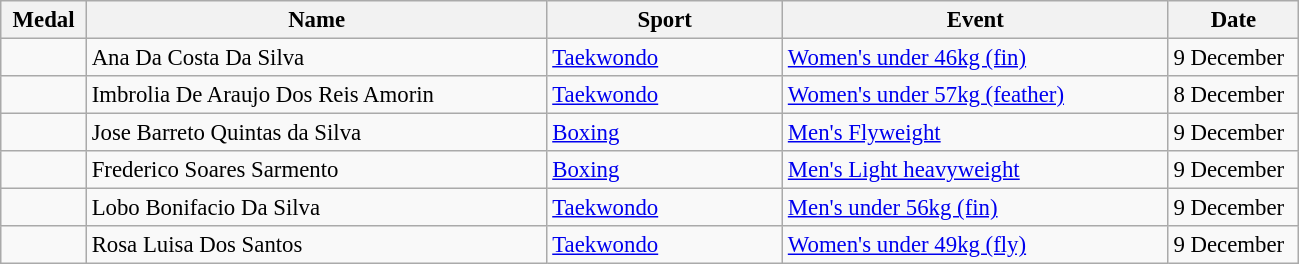<table class="wikitable sortable" style="font-size:95%">
<tr>
<th width="50">Medal</th>
<th width="300">Name</th>
<th width="150">Sport</th>
<th width="250">Event</th>
<th width="80">Date</th>
</tr>
<tr>
<td></td>
<td>Ana Da Costa Da Silva</td>
<td><a href='#'>Taekwondo</a></td>
<td><a href='#'>Women's under 46kg (fin)</a></td>
<td>9 December</td>
</tr>
<tr>
<td></td>
<td>Imbrolia De Araujo Dos Reis Amorin</td>
<td><a href='#'>Taekwondo</a></td>
<td><a href='#'>Women's under 57kg (feather)</a></td>
<td>8 December</td>
</tr>
<tr>
<td></td>
<td>Jose Barreto Quintas da Silva</td>
<td><a href='#'>Boxing</a></td>
<td><a href='#'>Men's Flyweight</a></td>
<td>9 December</td>
</tr>
<tr>
<td></td>
<td>Frederico Soares Sarmento</td>
<td><a href='#'>Boxing</a></td>
<td><a href='#'>Men's Light heavyweight</a></td>
<td>9 December</td>
</tr>
<tr>
<td></td>
<td>Lobo Bonifacio Da Silva</td>
<td><a href='#'>Taekwondo</a></td>
<td><a href='#'>Men's under 56kg (fin)</a></td>
<td>9 December</td>
</tr>
<tr>
<td></td>
<td>Rosa Luisa Dos Santos</td>
<td><a href='#'>Taekwondo</a></td>
<td><a href='#'>Women's under 49kg (fly)</a></td>
<td>9 December</td>
</tr>
</table>
